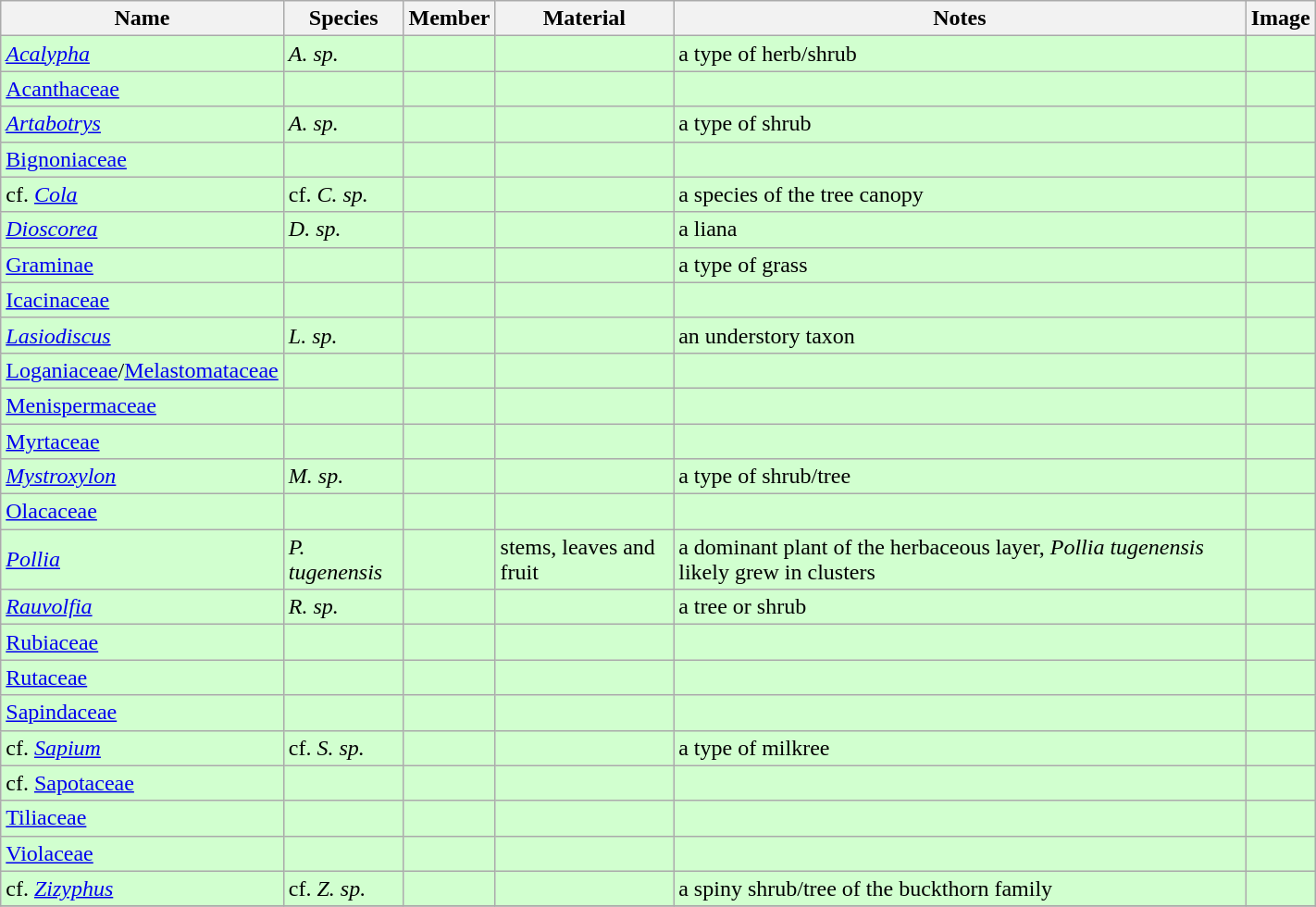<table class="wikitable" align="center" width="75%">
<tr>
<th>Name</th>
<th>Species</th>
<th>Member</th>
<th>Material</th>
<th>Notes</th>
<th>Image</th>
</tr>
<tr>
<td style="background:#D1FFCF;"><em><a href='#'>Acalypha</a></em></td>
<td style="background:#D1FFCF;"><em>A. sp.</em></td>
<td style="background:#D1FFCF;"></td>
<td style="background:#D1FFCF;"></td>
<td style="background:#D1FFCF;">a type of herb/shrub</td>
<td style="background:#D1FFCF;"></td>
</tr>
<tr>
<td style="background:#D1FFCF;"><a href='#'>Acanthaceae</a></td>
<td style="background:#D1FFCF;"></td>
<td style="background:#D1FFCF;"></td>
<td style="background:#D1FFCF;"></td>
<td style="background:#D1FFCF;"></td>
<td style="background:#D1FFCF;"></td>
</tr>
<tr>
<td style="background:#D1FFCF;"><em><a href='#'>Artabotrys</a></em></td>
<td style="background:#D1FFCF;"><em>A. sp.</em></td>
<td style="background:#D1FFCF;"></td>
<td style="background:#D1FFCF;"></td>
<td style="background:#D1FFCF;">a type of shrub</td>
<td style="background:#D1FFCF;"></td>
</tr>
<tr>
<td style="background:#D1FFCF;"><a href='#'>Bignoniaceae</a></td>
<td style="background:#D1FFCF;"></td>
<td style="background:#D1FFCF;"></td>
<td style="background:#D1FFCF;"></td>
<td style="background:#D1FFCF;"></td>
<td style="background:#D1FFCF;"></td>
</tr>
<tr>
<td style="background:#D1FFCF;">cf. <em><a href='#'>Cola</a></em></td>
<td style="background:#D1FFCF;">cf. <em>C. sp.</em></td>
<td style="background:#D1FFCF;"></td>
<td style="background:#D1FFCF;"></td>
<td style="background:#D1FFCF;">a species of the tree canopy</td>
<td style="background:#D1FFCF;"></td>
</tr>
<tr>
<td style="background:#D1FFCF;"><em><a href='#'>Dioscorea</a></em></td>
<td style="background:#D1FFCF;"><em>D. sp.</em></td>
<td style="background:#D1FFCF;"></td>
<td style="background:#D1FFCF;"></td>
<td style="background:#D1FFCF;">a liana</td>
<td style="background:#D1FFCF;"></td>
</tr>
<tr>
<td style="background:#D1FFCF;"><a href='#'>Graminae</a></td>
<td style="background:#D1FFCF;"></td>
<td style="background:#D1FFCF;"></td>
<td style="background:#D1FFCF;"></td>
<td style="background:#D1FFCF;">a type of grass</td>
<td style="background:#D1FFCF;"></td>
</tr>
<tr>
<td style="background:#D1FFCF;"><a href='#'>Icacinaceae</a></td>
<td style="background:#D1FFCF;"></td>
<td style="background:#D1FFCF;"></td>
<td style="background:#D1FFCF;"></td>
<td style="background:#D1FFCF;"></td>
<td style="background:#D1FFCF;"></td>
</tr>
<tr>
<td style="background:#D1FFCF;"><em><a href='#'>Lasiodiscus</a></em></td>
<td style="background:#D1FFCF;"><em>L. sp.</em></td>
<td style="background:#D1FFCF;"></td>
<td style="background:#D1FFCF;"></td>
<td style="background:#D1FFCF;">an understory taxon</td>
<td style="background:#D1FFCF;"></td>
</tr>
<tr>
<td style="background:#D1FFCF;"><a href='#'>Loganiaceae</a>/<a href='#'>Melastomataceae</a></td>
<td style="background:#D1FFCF;"></td>
<td style="background:#D1FFCF;"></td>
<td style="background:#D1FFCF;"></td>
<td style="background:#D1FFCF;"></td>
<td style="background:#D1FFCF;"></td>
</tr>
<tr>
<td style="background:#D1FFCF;"><a href='#'>Menispermaceae</a></td>
<td style="background:#D1FFCF;"></td>
<td style="background:#D1FFCF;"></td>
<td style="background:#D1FFCF;"></td>
<td style="background:#D1FFCF;"></td>
<td style="background:#D1FFCF;"></td>
</tr>
<tr>
<td style="background:#D1FFCF;"><a href='#'>Myrtaceae</a></td>
<td style="background:#D1FFCF;"></td>
<td style="background:#D1FFCF;"></td>
<td style="background:#D1FFCF;"></td>
<td style="background:#D1FFCF;"></td>
<td style="background:#D1FFCF;"></td>
</tr>
<tr>
<td style="background:#D1FFCF;"><em><a href='#'>Mystroxylon</a></em></td>
<td style="background:#D1FFCF;"><em>M. sp.</em></td>
<td style="background:#D1FFCF;"></td>
<td style="background:#D1FFCF;"></td>
<td style="background:#D1FFCF;">a type of shrub/tree</td>
<td style="background:#D1FFCF;"></td>
</tr>
<tr>
<td style="background:#D1FFCF;"><a href='#'>Olacaceae</a></td>
<td style="background:#D1FFCF;"></td>
<td style="background:#D1FFCF;"></td>
<td style="background:#D1FFCF;"></td>
<td style="background:#D1FFCF;"></td>
<td style="background:#D1FFCF;"></td>
</tr>
<tr>
<td style="background:#D1FFCF;"><em><a href='#'>Pollia</a></em></td>
<td style="background:#D1FFCF;"><em>P. tugenensis</em></td>
<td style="background:#D1FFCF;"></td>
<td style="background:#D1FFCF;">stems, leaves and fruit</td>
<td style="background:#D1FFCF;">a dominant plant of the herbaceous layer, <em>Pollia tugenensis</em> likely grew in clusters</td>
<td style="background:#D1FFCF;"></td>
</tr>
<tr>
<td style="background:#D1FFCF;"><em><a href='#'>Rauvolfia</a></em></td>
<td style="background:#D1FFCF;"><em>R. sp.</em></td>
<td style="background:#D1FFCF;"></td>
<td style="background:#D1FFCF;"></td>
<td style="background:#D1FFCF;">a tree or shrub</td>
<td style="background:#D1FFCF;"></td>
</tr>
<tr>
<td style="background:#D1FFCF;"><a href='#'>Rubiaceae</a></td>
<td style="background:#D1FFCF;"></td>
<td style="background:#D1FFCF;"></td>
<td style="background:#D1FFCF;"></td>
<td style="background:#D1FFCF;"></td>
<td style="background:#D1FFCF;"></td>
</tr>
<tr>
<td style="background:#D1FFCF;"><a href='#'>Rutaceae</a></td>
<td style="background:#D1FFCF;"></td>
<td style="background:#D1FFCF;"></td>
<td style="background:#D1FFCF;"></td>
<td style="background:#D1FFCF;"></td>
<td style="background:#D1FFCF;"></td>
</tr>
<tr>
<td style="background:#D1FFCF;"><a href='#'>Sapindaceae</a></td>
<td style="background:#D1FFCF;"></td>
<td style="background:#D1FFCF;"></td>
<td style="background:#D1FFCF;"></td>
<td style="background:#D1FFCF;"></td>
<td style="background:#D1FFCF;"></td>
</tr>
<tr>
<td style="background:#D1FFCF;">cf. <em><a href='#'>Sapium</a></em></td>
<td style="background:#D1FFCF;">cf. <em>S. sp.</em></td>
<td style="background:#D1FFCF;"></td>
<td style="background:#D1FFCF;"></td>
<td style="background:#D1FFCF;">a type of milkree</td>
<td style="background:#D1FFCF;"></td>
</tr>
<tr>
<td style="background:#D1FFCF;">cf. <a href='#'>Sapotaceae</a></td>
<td style="background:#D1FFCF;"></td>
<td style="background:#D1FFCF;"></td>
<td style="background:#D1FFCF;"></td>
<td style="background:#D1FFCF;"></td>
<td style="background:#D1FFCF;"></td>
</tr>
<tr>
<td style="background:#D1FFCF;"><a href='#'>Tiliaceae</a></td>
<td style="background:#D1FFCF;"></td>
<td style="background:#D1FFCF;"></td>
<td style="background:#D1FFCF;"></td>
<td style="background:#D1FFCF;"></td>
<td style="background:#D1FFCF;"></td>
</tr>
<tr>
<td style="background:#D1FFCF;"><a href='#'>Violaceae</a></td>
<td style="background:#D1FFCF;"></td>
<td style="background:#D1FFCF;"></td>
<td style="background:#D1FFCF;"></td>
<td style="background:#D1FFCF;"></td>
<td style="background:#D1FFCF;"></td>
</tr>
<tr>
<td style="background:#D1FFCF;">cf. <em><a href='#'>Zizyphus</a></em></td>
<td style="background:#D1FFCF;">cf. <em>Z. sp.</em></td>
<td style="background:#D1FFCF;"></td>
<td style="background:#D1FFCF;"></td>
<td style="background:#D1FFCF;">a spiny shrub/tree of the buckthorn family</td>
<td style="background:#D1FFCF;"></td>
</tr>
<tr>
</tr>
</table>
